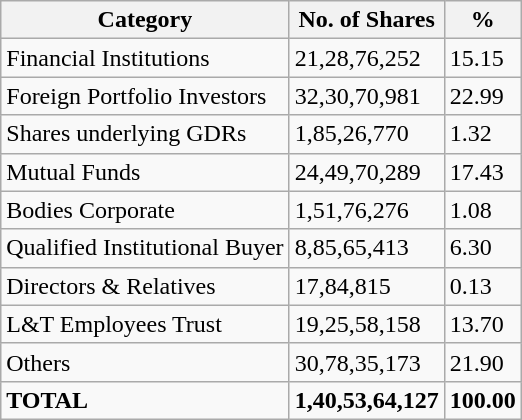<table class="wikitable">
<tr>
<th>Category</th>
<th>No. of Shares</th>
<th>%</th>
</tr>
<tr>
<td>Financial Institutions</td>
<td>21,28,76,252</td>
<td>15.15</td>
</tr>
<tr>
<td>Foreign Portfolio Investors</td>
<td>32,30,70,981</td>
<td>22.99</td>
</tr>
<tr>
<td>Shares underlying GDRs</td>
<td>1,85,26,770</td>
<td>1.32</td>
</tr>
<tr>
<td>Mutual Funds</td>
<td>24,49,70,289</td>
<td>17.43</td>
</tr>
<tr>
<td>Bodies Corporate</td>
<td>1,51,76,276</td>
<td>1.08</td>
</tr>
<tr>
<td>Qualified Institutional Buyer</td>
<td>8,85,65,413</td>
<td>6.30</td>
</tr>
<tr>
<td>Directors & Relatives</td>
<td>17,84,815</td>
<td>0.13</td>
</tr>
<tr>
<td>L&T Employees Trust</td>
<td>19,25,58,158</td>
<td>13.70</td>
</tr>
<tr>
<td>Others</td>
<td>30,78,35,173</td>
<td>21.90</td>
</tr>
<tr>
<td><strong>TOTAL</strong></td>
<td><strong>1,40,53,64,127</strong></td>
<td><strong>100.00</strong></td>
</tr>
</table>
